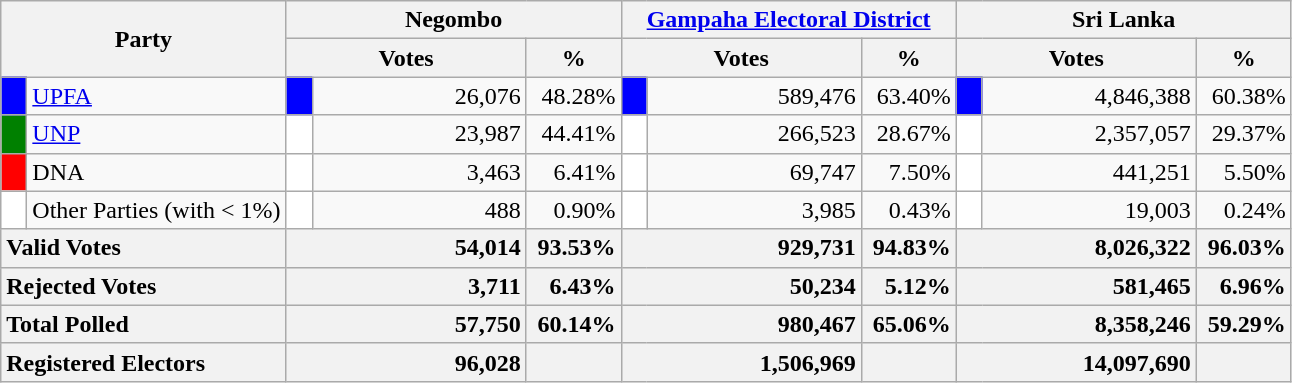<table class="wikitable">
<tr>
<th colspan="2" width="144px"rowspan="2">Party</th>
<th colspan="3" width="216px">Negombo</th>
<th colspan="3" width="216px"><a href='#'>Gampaha Electoral District</a></th>
<th colspan="3" width="216px">Sri Lanka</th>
</tr>
<tr>
<th colspan="2" width="144px">Votes</th>
<th>%</th>
<th colspan="2" width="144px">Votes</th>
<th>%</th>
<th colspan="2" width="144px">Votes</th>
<th>%</th>
</tr>
<tr>
<td style="background-color:blue;" width="10px"></td>
<td style="text-align:left;"><a href='#'>UPFA</a></td>
<td style="background-color:blue;" width="10px"></td>
<td style="text-align:right;">26,076</td>
<td style="text-align:right;">48.28%</td>
<td style="background-color:blue;" width="10px"></td>
<td style="text-align:right;">589,476</td>
<td style="text-align:right;">63.40%</td>
<td style="background-color:blue;" width="10px"></td>
<td style="text-align:right;">4,846,388</td>
<td style="text-align:right;">60.38%</td>
</tr>
<tr>
<td style="background-color:green;" width="10px"></td>
<td style="text-align:left;"><a href='#'>UNP</a></td>
<td style="background-color:white;" width="10px"></td>
<td style="text-align:right;">23,987</td>
<td style="text-align:right;">44.41%</td>
<td style="background-color:white;" width="10px"></td>
<td style="text-align:right;">266,523</td>
<td style="text-align:right;">28.67%</td>
<td style="background-color:white;" width="10px"></td>
<td style="text-align:right;">2,357,057</td>
<td style="text-align:right;">29.37%</td>
</tr>
<tr>
<td style="background-color:red;" width="10px"></td>
<td style="text-align:left;">DNA</td>
<td style="background-color:white;" width="10px"></td>
<td style="text-align:right;">3,463</td>
<td style="text-align:right;">6.41%</td>
<td style="background-color:white;" width="10px"></td>
<td style="text-align:right;">69,747</td>
<td style="text-align:right;">7.50%</td>
<td style="background-color:white;" width="10px"></td>
<td style="text-align:right;">441,251</td>
<td style="text-align:right;">5.50%</td>
</tr>
<tr>
<td style="background-color:white;" width="10px"></td>
<td style="text-align:left;">Other Parties (with < 1%)</td>
<td style="background-color:white;" width="10px"></td>
<td style="text-align:right;">488</td>
<td style="text-align:right;">0.90%</td>
<td style="background-color:white;" width="10px"></td>
<td style="text-align:right;">3,985</td>
<td style="text-align:right;">0.43%</td>
<td style="background-color:white;" width="10px"></td>
<td style="text-align:right;">19,003</td>
<td style="text-align:right;">0.24%</td>
</tr>
<tr>
<th colspan="2" width="144px"style="text-align:left;">Valid Votes</th>
<th style="text-align:right;"colspan="2" width="144px">54,014</th>
<th style="text-align:right;">93.53%</th>
<th style="text-align:right;"colspan="2" width="144px">929,731</th>
<th style="text-align:right;">94.83%</th>
<th style="text-align:right;"colspan="2" width="144px">8,026,322</th>
<th style="text-align:right;">96.03%</th>
</tr>
<tr>
<th colspan="2" width="144px"style="text-align:left;">Rejected Votes</th>
<th style="text-align:right;"colspan="2" width="144px">3,711</th>
<th style="text-align:right;">6.43%</th>
<th style="text-align:right;"colspan="2" width="144px">50,234</th>
<th style="text-align:right;">5.12%</th>
<th style="text-align:right;"colspan="2" width="144px">581,465</th>
<th style="text-align:right;">6.96%</th>
</tr>
<tr>
<th colspan="2" width="144px"style="text-align:left;">Total Polled</th>
<th style="text-align:right;"colspan="2" width="144px">57,750</th>
<th style="text-align:right;">60.14%</th>
<th style="text-align:right;"colspan="2" width="144px">980,467</th>
<th style="text-align:right;">65.06%</th>
<th style="text-align:right;"colspan="2" width="144px">8,358,246</th>
<th style="text-align:right;">59.29%</th>
</tr>
<tr>
<th colspan="2" width="144px"style="text-align:left;">Registered Electors</th>
<th style="text-align:right;"colspan="2" width="144px">96,028</th>
<th></th>
<th style="text-align:right;"colspan="2" width="144px">1,506,969</th>
<th></th>
<th style="text-align:right;"colspan="2" width="144px">14,097,690</th>
<th></th>
</tr>
</table>
